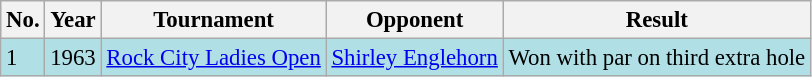<table class="wikitable" style="font-size:95%;">
<tr>
<th>No.</th>
<th>Year</th>
<th>Tournament</th>
<th>Opponent</th>
<th>Result</th>
</tr>
<tr style="background:#B0E0E6;">
<td>1</td>
<td>1963</td>
<td><a href='#'>Rock City Ladies Open</a></td>
<td> <a href='#'>Shirley Englehorn</a></td>
<td>Won with par on third extra hole</td>
</tr>
</table>
